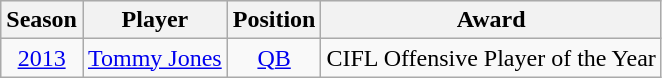<table class="wikitable" style="text-align:center">
<tr bgcolor="#efefef">
<th>Season</th>
<th>Player</th>
<th>Position</th>
<th>Award</th>
</tr>
<tr>
<td><a href='#'>2013</a></td>
<td><a href='#'>Tommy Jones</a></td>
<td><a href='#'>QB</a></td>
<td>CIFL Offensive Player of the Year</td>
</tr>
</table>
